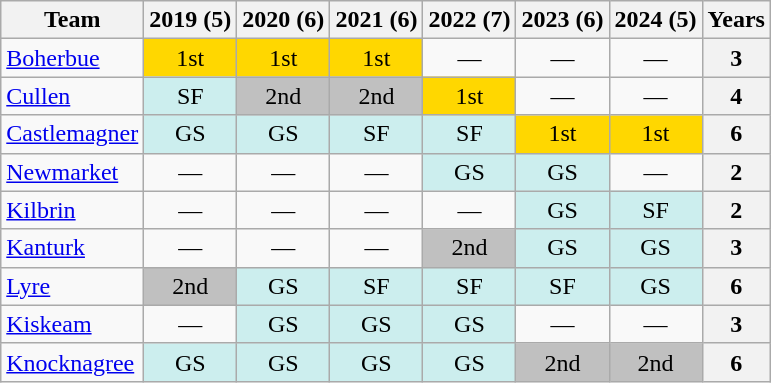<table class="wikitable sortable" style="text-align:center">
<tr>
<th>Team</th>
<th>2019 (5)</th>
<th>2020 (6)</th>
<th>2021 (6)</th>
<th>2022 (7)</th>
<th>2023 (6)</th>
<th>2024 (5)</th>
<th>Years</th>
</tr>
<tr>
<td style="text-align:left;"> <a href='#'>Boherbue</a></td>
<td bgcolor="gold">1st</td>
<td bgcolor="gold">1st</td>
<td bgcolor="gold">1st</td>
<td>—</td>
<td>—</td>
<td>—</td>
<th>3</th>
</tr>
<tr>
<td style="text-align:left;"> <a href='#'>Cullen</a></td>
<td bgcolor="#cceeee">SF</td>
<td bgcolor="silver">2nd</td>
<td bgcolor="silver">2nd</td>
<td bgcolor="gold">1st</td>
<td>—</td>
<td>—</td>
<th>4</th>
</tr>
<tr>
<td style="text-align:left;"> <a href='#'>Castlemagner</a></td>
<td bgcolor="#cceeee">GS</td>
<td bgcolor="#cceeee">GS</td>
<td bgcolor="#cceeee">SF</td>
<td bgcolor="#cceeee">SF</td>
<td bgcolor="gold">1st</td>
<td bgcolor="gold">1st</td>
<th>6</th>
</tr>
<tr>
<td style="text-align:left;"> <a href='#'>Newmarket</a></td>
<td>—</td>
<td>—</td>
<td>—</td>
<td bgcolor="#cceeee">GS</td>
<td bgcolor="#cceeee">GS</td>
<td>—</td>
<th>2</th>
</tr>
<tr>
<td style="text-align:left;"> <a href='#'>Kilbrin</a></td>
<td>—</td>
<td>—</td>
<td>—</td>
<td>—</td>
<td bgcolor="#cceeee">GS</td>
<td bgcolor="#cceeee">SF</td>
<th>2</th>
</tr>
<tr>
<td style="text-align:left;"> <a href='#'>Kanturk</a></td>
<td>—</td>
<td>—</td>
<td>—</td>
<td bgcolor="silver">2nd</td>
<td bgcolor="#cceeee">GS</td>
<td bgcolor="#cceeee">GS</td>
<th>3</th>
</tr>
<tr>
<td style="text-align:left;"> <a href='#'>Lyre</a></td>
<td bgcolor="silver">2nd</td>
<td bgcolor="#cceeee">GS</td>
<td bgcolor="#cceeee">SF</td>
<td bgcolor="#cceeee">SF</td>
<td bgcolor="#cceeee">SF</td>
<td bgcolor="#cceeee">GS</td>
<th>6</th>
</tr>
<tr>
<td style="text-align:left;"> <a href='#'>Kiskeam</a></td>
<td>—</td>
<td bgcolor="#cceeee">GS</td>
<td bgcolor="#cceeee">GS</td>
<td bgcolor="#cceeee">GS</td>
<td>—</td>
<td>—</td>
<th>3</th>
</tr>
<tr>
<td style="text-align:left;"> <a href='#'>Knocknagree</a></td>
<td bgcolor="#cceeee">GS</td>
<td bgcolor="#cceeee">GS</td>
<td bgcolor="#cceeee">GS</td>
<td bgcolor="#cceeee">GS</td>
<td bgcolor="silver">2nd</td>
<td bgcolor="silver">2nd</td>
<th>6</th>
</tr>
</table>
